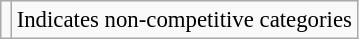<table class="wikitable" style="font-size:95%;">
<tr>
<td></td>
<td>Indicates non-competitive categories</td>
</tr>
</table>
